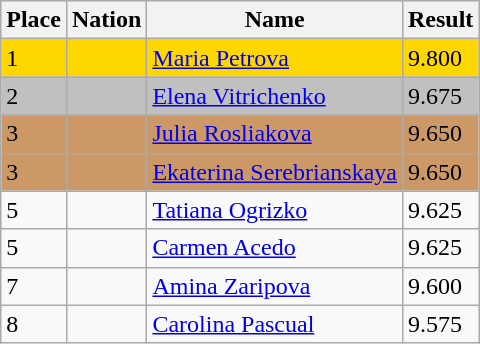<table class="wikitable">
<tr>
<th>Place</th>
<th>Nation</th>
<th>Name</th>
<th>Result</th>
</tr>
<tr bgcolor=gold>
<td>1</td>
<td></td>
<td align=left><a href='#'>Maria Petrova</a></td>
<td>9.800</td>
</tr>
<tr bgcolor=silver>
<td>2</td>
<td></td>
<td align=left><a href='#'>Elena Vitrichenko</a></td>
<td>9.675</td>
</tr>
<tr bgcolor=cc9966>
<td>3</td>
<td></td>
<td><a href='#'>Julia Rosliakova</a></td>
<td>9.650</td>
</tr>
<tr bgcolor=cc9966>
<td>3</td>
<td></td>
<td><a href='#'>Ekaterina Serebrianskaya</a></td>
<td>9.650</td>
</tr>
<tr>
<td>5</td>
<td></td>
<td><a href='#'>Tatiana Ogrizko</a></td>
<td>9.625</td>
</tr>
<tr>
<td>5</td>
<td></td>
<td><a href='#'>Carmen Acedo</a></td>
<td>9.625</td>
</tr>
<tr>
<td>7</td>
<td></td>
<td><a href='#'>Amina Zaripova</a></td>
<td>9.600</td>
</tr>
<tr>
<td>8</td>
<td></td>
<td><a href='#'>Carolina Pascual</a></td>
<td>9.575</td>
</tr>
</table>
